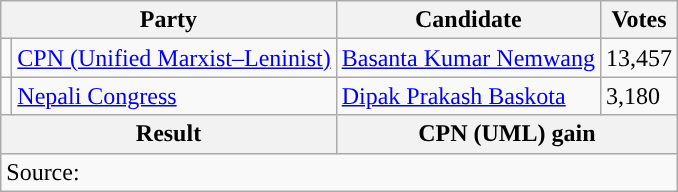<table class="wikitable">
<tr>
<th colspan="2">Party</th>
<th>Candidate</th>
<th>Votes</th>
</tr>
<tr>
<td style="background-color:"></td>
<td><a href='#'>CPN (Unified Marxist–Leninist)</a></td>
<td><a href='#'>Basanta Kumar Nemwang</a></td>
<td>13,457</td>
</tr>
<tr>
<td style="background-color:"></td>
<td><a href='#'>Nepali Congress</a></td>
<td><a href='#'>Dipak Prakash Baskota</a></td>
<td>3,180</td>
</tr>
<tr>
<th colspan="2">Result</th>
<th colspan="2">CPN (UML) gain</th>
</tr>
<tr>
<td colspan="4">Source: </td>
</tr>
</table>
